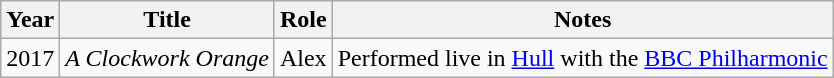<table class="wikitable sortable">
<tr>
<th>Year</th>
<th>Title</th>
<th>Role</th>
<th class="unsortable">Notes</th>
</tr>
<tr>
<td>2017</td>
<td><em>A Clockwork Orange</em></td>
<td>Alex</td>
<td>Performed live in <a href='#'>Hull</a> with the <a href='#'>BBC Philharmonic</a></td>
</tr>
</table>
